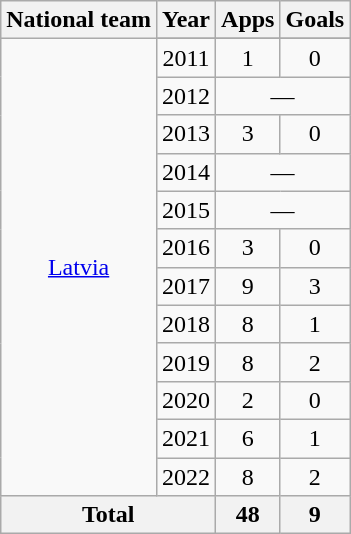<table class="wikitable" style="text-align: center;">
<tr>
<th>National team</th>
<th>Year</th>
<th>Apps</th>
<th>Goals</th>
</tr>
<tr>
<td rowspan="13"><a href='#'>Latvia</a></td>
</tr>
<tr>
<td>2011</td>
<td>1</td>
<td>0</td>
</tr>
<tr>
<td>2012</td>
<td colspan="2">—</td>
</tr>
<tr>
<td>2013</td>
<td>3</td>
<td>0</td>
</tr>
<tr>
<td>2014</td>
<td colspan="2">—</td>
</tr>
<tr>
<td>2015</td>
<td colspan="2">—</td>
</tr>
<tr>
<td>2016</td>
<td>3</td>
<td>0</td>
</tr>
<tr>
<td>2017</td>
<td>9</td>
<td>3</td>
</tr>
<tr>
<td>2018</td>
<td>8</td>
<td>1</td>
</tr>
<tr>
<td>2019</td>
<td>8</td>
<td>2</td>
</tr>
<tr>
<td>2020</td>
<td>2</td>
<td>0</td>
</tr>
<tr>
<td>2021</td>
<td>6</td>
<td>1</td>
</tr>
<tr>
<td>2022</td>
<td>8</td>
<td>2</td>
</tr>
<tr>
<th colspan="2">Total</th>
<th>48</th>
<th>9</th>
</tr>
</table>
